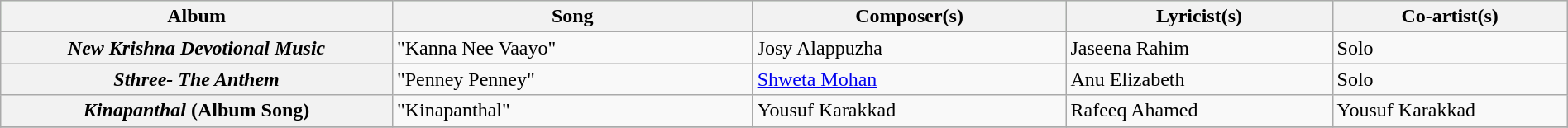<table class="wikitable plainrowheaders" width="100%" textcolor:#000;">
<tr style="background:#cfc; text-align:center;">
<th scope="col" width=25%>Album</th>
<th scope="col" width=23%>Song</th>
<th scope="col" width=20%>Composer(s)</th>
<th scope="col" width=17%>Lyricist(s)</th>
<th scope="col" width=18%>Co-artist(s)</th>
</tr>
<tr>
<th scope="row"><em>New Krishna Devotional Music</em></th>
<td>"Kanna Nee Vaayo"</td>
<td>Josy Alappuzha</td>
<td>Jaseena Rahim</td>
<td>Solo</td>
</tr>
<tr>
<th scope="row"><em>Sthree- The Anthem</em></th>
<td>"Penney Penney"</td>
<td><a href='#'>Shweta Mohan</a></td>
<td>Anu Elizabeth</td>
<td>Solo</td>
</tr>
<tr>
<th scope="row"><em>Kinapanthal</em> (Album Song)</th>
<td>"Kinapanthal"</td>
<td>Yousuf Karakkad</td>
<td>Rafeeq Ahamed</td>
<td>Yousuf Karakkad</td>
</tr>
<tr>
</tr>
</table>
